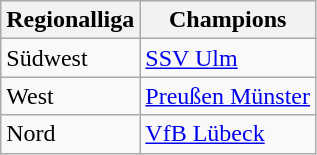<table class="wikitable">
<tr>
<th>Regionalliga</th>
<th>Champions</th>
</tr>
<tr>
<td>Südwest</td>
<td><a href='#'>SSV Ulm</a></td>
</tr>
<tr>
<td>West</td>
<td><a href='#'>Preußen Münster</a></td>
</tr>
<tr>
<td>Nord</td>
<td><a href='#'>VfB Lübeck</a></td>
</tr>
</table>
